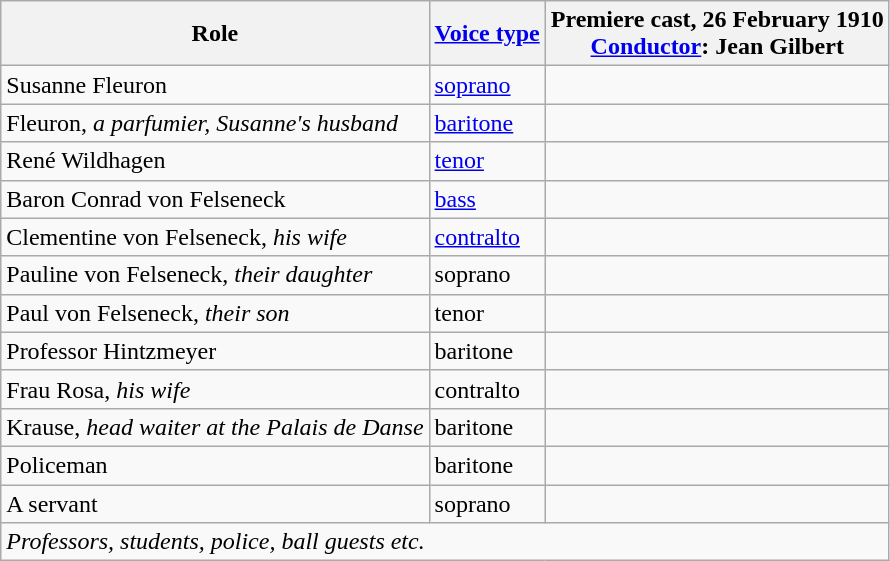<table class="wikitable">
<tr>
<th>Role</th>
<th><a href='#'>Voice type</a></th>
<th>Premiere cast, 26 February 1910<br><a href='#'>Conductor</a>: Jean Gilbert</th>
</tr>
<tr>
<td>Susanne Fleuron</td>
<td><a href='#'>soprano</a></td>
<td></td>
</tr>
<tr>
<td>Fleuron, <em>a parfumier, Susanne's husband</em></td>
<td><a href='#'>baritone</a></td>
<td></td>
</tr>
<tr>
<td>René Wildhagen</td>
<td><a href='#'>tenor</a></td>
<td></td>
</tr>
<tr>
<td>Baron Conrad von Felseneck</td>
<td><a href='#'>bass</a></td>
<td></td>
</tr>
<tr>
<td>Clementine von Felseneck, <em>his wife</em></td>
<td><a href='#'>contralto</a></td>
<td></td>
</tr>
<tr>
<td>Pauline von Felseneck, <em>their daughter</em></td>
<td>soprano</td>
<td></td>
</tr>
<tr>
<td>Paul von Felseneck, <em>their son</em></td>
<td>tenor</td>
<td></td>
</tr>
<tr>
<td>Professor Hintzmeyer</td>
<td>baritone</td>
<td></td>
</tr>
<tr>
<td>Frau Rosa, <em>his wife</em></td>
<td>contralto</td>
<td></td>
</tr>
<tr>
<td>Krause, <em>head waiter at the Palais de Danse</em></td>
<td>baritone</td>
<td></td>
</tr>
<tr>
<td>Policeman</td>
<td>baritone</td>
<td></td>
</tr>
<tr>
<td>A servant</td>
<td>soprano</td>
<td></td>
</tr>
<tr>
<td colspan="3"><em>Professors, students, police, ball guests etc.</em></td>
</tr>
</table>
